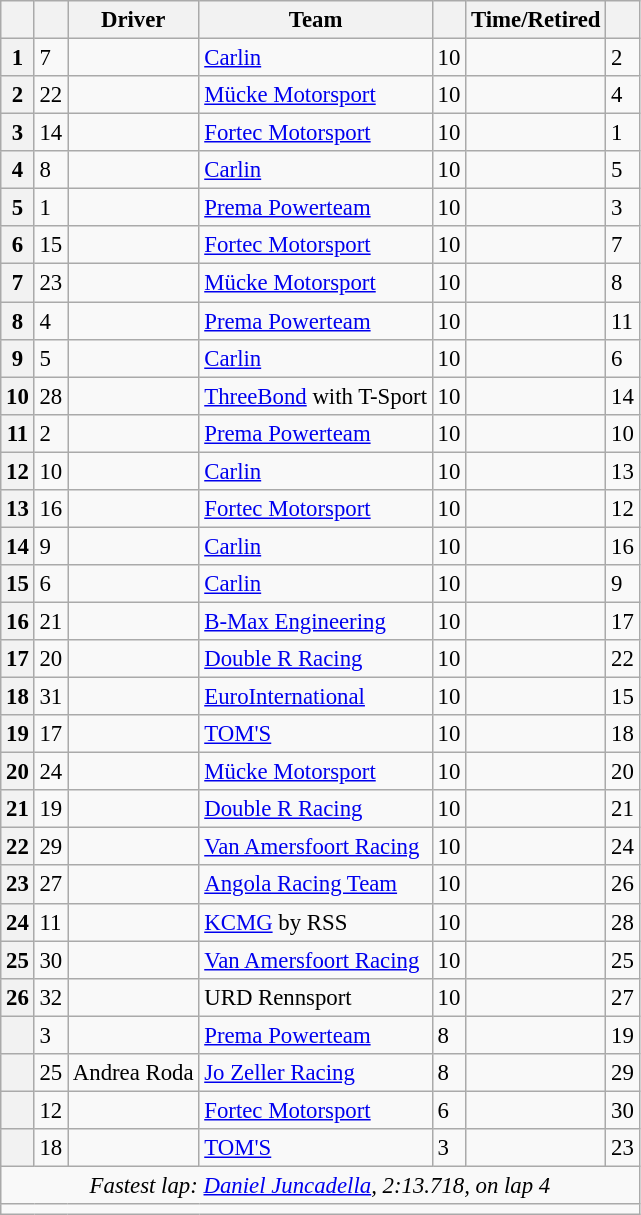<table class="wikitable sortable" style="font-size: 95%;">
<tr>
<th scope="col"></th>
<th scope="col"></th>
<th scope="col">Driver</th>
<th scope="col">Team</th>
<th scope="col"></th>
<th scope="col">Time/Retired</th>
<th scope="col"></th>
</tr>
<tr>
<th scope="row">1</th>
<td>7</td>
<td> </td>
<td><a href='#'>Carlin</a></td>
<td>10</td>
<td></td>
<td>2</td>
</tr>
<tr>
<th scope="row">2</th>
<td>22</td>
<td> </td>
<td><a href='#'>Mücke Motorsport</a></td>
<td>10</td>
<td></td>
<td>4</td>
</tr>
<tr>
<th scope="row">3</th>
<td>14</td>
<td> </td>
<td><a href='#'>Fortec Motorsport</a></td>
<td>10</td>
<td></td>
<td>1</td>
</tr>
<tr>
<th scope="row">4</th>
<td>8</td>
<td> </td>
<td><a href='#'>Carlin</a></td>
<td>10</td>
<td></td>
<td>5</td>
</tr>
<tr>
<th scope="row">5</th>
<td>1</td>
<td> </td>
<td><a href='#'>Prema Powerteam</a></td>
<td>10</td>
<td></td>
<td>3</td>
</tr>
<tr>
<th scope="row">6</th>
<td>15</td>
<td> </td>
<td><a href='#'>Fortec Motorsport</a></td>
<td>10</td>
<td></td>
<td>7</td>
</tr>
<tr>
<th scope="row">7</th>
<td>23</td>
<td> </td>
<td><a href='#'>Mücke Motorsport</a></td>
<td>10</td>
<td></td>
<td>8</td>
</tr>
<tr>
<th scope="row">8</th>
<td>4</td>
<td> </td>
<td><a href='#'>Prema Powerteam</a></td>
<td>10</td>
<td></td>
<td>11</td>
</tr>
<tr>
<th scope="row">9</th>
<td>5</td>
<td> </td>
<td><a href='#'>Carlin</a></td>
<td>10</td>
<td></td>
<td>6</td>
</tr>
<tr>
<th scope="row">10</th>
<td>28</td>
<td> </td>
<td><a href='#'>ThreeBond</a> with T-Sport</td>
<td>10</td>
<td></td>
<td>14</td>
</tr>
<tr>
<th scope="row">11</th>
<td>2</td>
<td> </td>
<td><a href='#'>Prema Powerteam</a></td>
<td>10</td>
<td></td>
<td>10</td>
</tr>
<tr>
<th scope="row">12</th>
<td>10</td>
<td> </td>
<td><a href='#'>Carlin</a></td>
<td>10</td>
<td></td>
<td>13</td>
</tr>
<tr>
<th scope="row">13</th>
<td>16</td>
<td> </td>
<td><a href='#'>Fortec Motorsport</a></td>
<td>10</td>
<td></td>
<td>12</td>
</tr>
<tr>
<th scope="row">14</th>
<td>9</td>
<td> </td>
<td><a href='#'>Carlin</a></td>
<td>10</td>
<td></td>
<td>16</td>
</tr>
<tr>
<th scope="row">15</th>
<td>6</td>
<td> </td>
<td><a href='#'>Carlin</a></td>
<td>10</td>
<td></td>
<td>9</td>
</tr>
<tr>
<th scope="row">16</th>
<td>21</td>
<td> </td>
<td><a href='#'>B-Max Engineering</a></td>
<td>10</td>
<td></td>
<td>17</td>
</tr>
<tr>
<th scope="row">17</th>
<td>20</td>
<td> </td>
<td><a href='#'>Double R Racing</a></td>
<td>10</td>
<td></td>
<td>22</td>
</tr>
<tr>
<th scope="row">18</th>
<td>31</td>
<td> </td>
<td><a href='#'>EuroInternational</a></td>
<td>10</td>
<td></td>
<td>15</td>
</tr>
<tr>
<th scope="row">19</th>
<td>17</td>
<td> </td>
<td><a href='#'>TOM'S</a></td>
<td>10</td>
<td></td>
<td>18</td>
</tr>
<tr>
<th scope="row">20</th>
<td>24</td>
<td> </td>
<td><a href='#'>Mücke Motorsport</a></td>
<td>10</td>
<td></td>
<td>20</td>
</tr>
<tr>
<th scope="row">21</th>
<td>19</td>
<td> </td>
<td><a href='#'>Double R Racing</a></td>
<td>10</td>
<td></td>
<td>21</td>
</tr>
<tr>
<th scope="row">22</th>
<td>29</td>
<td> </td>
<td><a href='#'>Van Amersfoort Racing</a></td>
<td>10</td>
<td></td>
<td>24</td>
</tr>
<tr>
<th scope="row">23</th>
<td>27</td>
<td> </td>
<td><a href='#'>Angola Racing Team</a></td>
<td>10</td>
<td></td>
<td>26</td>
</tr>
<tr>
<th scope="row">24</th>
<td>11</td>
<td> </td>
<td><a href='#'>KCMG</a> by RSS</td>
<td>10</td>
<td></td>
<td>28</td>
</tr>
<tr>
<th scope="row">25</th>
<td>30</td>
<td> </td>
<td><a href='#'>Van Amersfoort Racing</a></td>
<td>10</td>
<td></td>
<td>25</td>
</tr>
<tr>
<th scope="row">26</th>
<td>32</td>
<td> </td>
<td>URD Rennsport</td>
<td>10</td>
<td></td>
<td>27</td>
</tr>
<tr>
<th scope="row"></th>
<td>3</td>
<td> </td>
<td><a href='#'>Prema Powerteam</a></td>
<td>8</td>
<td></td>
<td>19</td>
</tr>
<tr>
<th scope="row"></th>
<td>25</td>
<td> Andrea Roda</td>
<td><a href='#'>Jo Zeller Racing</a></td>
<td>8</td>
<td></td>
<td>29</td>
</tr>
<tr>
<th scope="row"></th>
<td>12</td>
<td> </td>
<td><a href='#'>Fortec Motorsport</a></td>
<td>6</td>
<td></td>
<td>30</td>
</tr>
<tr>
<th scope="row"></th>
<td>18</td>
<td> </td>
<td><a href='#'>TOM'S</a></td>
<td>3</td>
<td></td>
<td>23</td>
</tr>
<tr class="sortbottom">
<td colspan=7 align=center><em>Fastest lap: <a href='#'>Daniel Juncadella</a>, 2:13.718,  on lap 4</em></td>
</tr>
<tr class="sortbottom">
<td colspan=7></td>
</tr>
</table>
